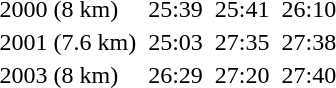<table>
<tr>
<td>2000 (8 km)</td>
<td></td>
<td>25:39</td>
<td></td>
<td>25:41</td>
<td></td>
<td>26:10</td>
</tr>
<tr>
<td>2001 (7.6 km)</td>
<td></td>
<td>25:03</td>
<td></td>
<td>27:35</td>
<td></td>
<td>27:38</td>
</tr>
<tr>
<td>2003 (8 km)</td>
<td></td>
<td>26:29</td>
<td></td>
<td>27:20</td>
<td></td>
<td>27:40</td>
</tr>
</table>
